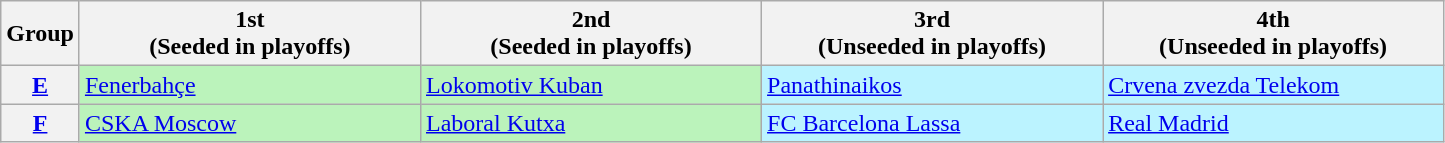<table class="wikitable">
<tr>
<th>Group</th>
<th width=220>1st<br>(Seeded in playoffs)</th>
<th width=220>2nd<br>(Seeded in playoffs)</th>
<th width=220>3rd<br>(Unseeded in playoffs)</th>
<th width=220>4th<br>(Unseeded in playoffs)</th>
</tr>
<tr>
<th><a href='#'>E</a></th>
<td bgcolor=#BBF3BB> <a href='#'>Fenerbahçe</a></td>
<td bgcolor=#BBF3BB> <a href='#'>Lokomotiv Kuban</a></td>
<td bgcolor=#BBF3FF> <a href='#'>Panathinaikos</a></td>
<td bgcolor=#BBF3FF> <a href='#'>Crvena zvezda Telekom</a></td>
</tr>
<tr>
<th><a href='#'>F</a></th>
<td bgcolor=#BBF3BB> <a href='#'>CSKA Moscow</a></td>
<td bgcolor=#BBF3BB> <a href='#'>Laboral Kutxa</a></td>
<td bgcolor=#BBF3FF> <a href='#'>FC Barcelona Lassa</a></td>
<td bgcolor=#BBF3FF> <a href='#'>Real Madrid</a></td>
</tr>
</table>
